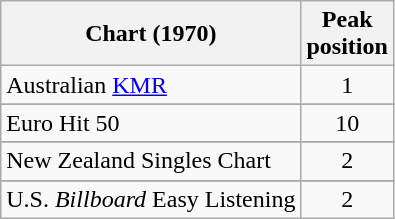<table class="wikitable sortable">
<tr>
<th>Chart (1970)</th>
<th>Peak<br>position</th>
</tr>
<tr>
<td>Australian <a href='#'>KMR</a></td>
<td style="text-align:center;">1</td>
</tr>
<tr>
</tr>
<tr>
</tr>
<tr>
</tr>
<tr>
<td>Euro Hit 50</td>
<td style="text-align:center;">10</td>
</tr>
<tr>
</tr>
<tr>
<td>New Zealand Singles Chart</td>
<td style="text-align:center;">2</td>
</tr>
<tr>
</tr>
<tr>
</tr>
<tr>
</tr>
<tr>
<td>U.S. <em>Billboard</em> Easy Listening</td>
<td style="text-align:center;">2</td>
</tr>
</table>
